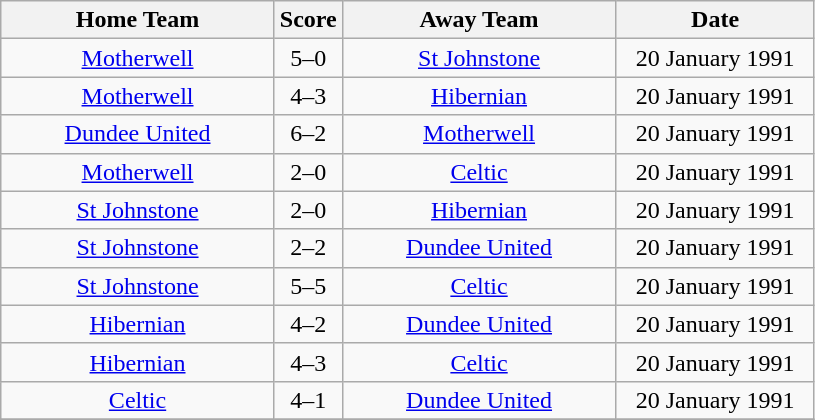<table class="wikitable" style="text-align:center;">
<tr>
<th width=175>Home Team</th>
<th width=20>Score</th>
<th width=175>Away Team</th>
<th width= 125>Date</th>
</tr>
<tr>
<td><a href='#'>Motherwell</a></td>
<td>5–0</td>
<td><a href='#'>St Johnstone</a></td>
<td>20 January 1991</td>
</tr>
<tr>
<td><a href='#'>Motherwell</a></td>
<td>4–3</td>
<td><a href='#'>Hibernian</a></td>
<td>20 January 1991</td>
</tr>
<tr>
<td><a href='#'>Dundee United</a></td>
<td>6–2</td>
<td><a href='#'>Motherwell</a></td>
<td>20 January 1991</td>
</tr>
<tr>
<td><a href='#'>Motherwell</a></td>
<td>2–0</td>
<td><a href='#'>Celtic</a></td>
<td>20 January 1991</td>
</tr>
<tr>
<td><a href='#'>St Johnstone</a></td>
<td>2–0</td>
<td><a href='#'>Hibernian</a></td>
<td>20 January 1991</td>
</tr>
<tr>
<td><a href='#'>St Johnstone</a></td>
<td>2–2 </td>
<td><a href='#'>Dundee United</a></td>
<td>20 January 1991</td>
</tr>
<tr>
<td><a href='#'>St Johnstone</a></td>
<td>5–5 </td>
<td><a href='#'>Celtic</a></td>
<td>20 January 1991</td>
</tr>
<tr>
<td><a href='#'>Hibernian</a></td>
<td>4–2</td>
<td><a href='#'>Dundee United</a></td>
<td>20 January 1991</td>
</tr>
<tr>
<td><a href='#'>Hibernian</a></td>
<td>4–3</td>
<td><a href='#'>Celtic</a></td>
<td>20 January 1991</td>
</tr>
<tr>
<td><a href='#'>Celtic</a></td>
<td>4–1</td>
<td><a href='#'>Dundee United</a></td>
<td>20 January 1991</td>
</tr>
<tr>
</tr>
</table>
